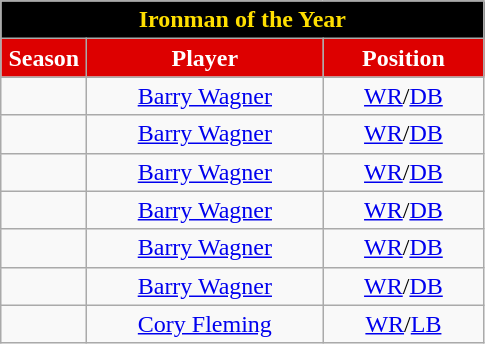<table class="wikitable sortable" style="text-align:center">
<tr>
<td colspan="4" style="background:black; color:#FFDF00;"><strong>Ironman of the Year</strong></td>
</tr>
<tr>
<th style="width:50px; background:#d00; color:white;">Season</th>
<th style="width:150px; background:#d00; color:white;">Player</th>
<th style="width:100px; background:#d00; color:white;">Position</th>
</tr>
<tr>
<td></td>
<td><a href='#'>Barry Wagner</a></td>
<td><a href='#'>WR</a>/<a href='#'>DB</a></td>
</tr>
<tr>
<td></td>
<td><a href='#'>Barry Wagner</a></td>
<td><a href='#'>WR</a>/<a href='#'>DB</a></td>
</tr>
<tr>
<td></td>
<td><a href='#'>Barry Wagner</a></td>
<td><a href='#'>WR</a>/<a href='#'>DB</a></td>
</tr>
<tr>
<td></td>
<td><a href='#'>Barry Wagner</a></td>
<td><a href='#'>WR</a>/<a href='#'>DB</a></td>
</tr>
<tr>
<td></td>
<td><a href='#'>Barry Wagner</a></td>
<td><a href='#'>WR</a>/<a href='#'>DB</a></td>
</tr>
<tr>
<td></td>
<td><a href='#'>Barry Wagner</a></td>
<td><a href='#'>WR</a>/<a href='#'>DB</a></td>
</tr>
<tr>
<td></td>
<td><a href='#'>Cory Fleming</a></td>
<td><a href='#'>WR</a>/<a href='#'>LB</a></td>
</tr>
</table>
